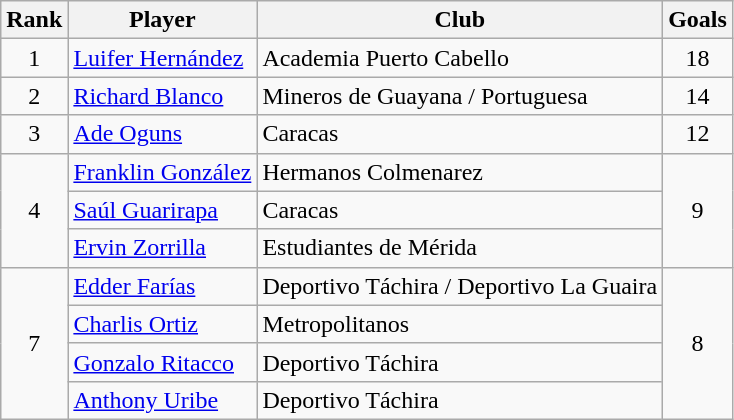<table class="wikitable" style="text-align:center">
<tr>
<th>Rank</th>
<th>Player</th>
<th>Club</th>
<th>Goals</th>
</tr>
<tr>
<td>1</td>
<td align="left"> <a href='#'>Luifer Hernández</a></td>
<td align="left">Academia Puerto Cabello</td>
<td>18</td>
</tr>
<tr>
<td>2</td>
<td align="left"> <a href='#'>Richard Blanco</a></td>
<td align="left">Mineros de Guayana / Portuguesa</td>
<td>14</td>
</tr>
<tr>
<td>3</td>
<td align="left"> <a href='#'>Ade Oguns</a></td>
<td align="left">Caracas</td>
<td>12</td>
</tr>
<tr>
<td rowspan=3>4</td>
<td align="left"> <a href='#'>Franklin González</a></td>
<td align="left">Hermanos Colmenarez</td>
<td rowspan=3>9</td>
</tr>
<tr>
<td align="left"> <a href='#'>Saúl Guarirapa</a></td>
<td align="left">Caracas</td>
</tr>
<tr>
<td align="left"> <a href='#'>Ervin Zorrilla</a></td>
<td align="left">Estudiantes de Mérida</td>
</tr>
<tr>
<td rowspan=4>7</td>
<td align="left"> <a href='#'>Edder Farías</a></td>
<td align="left">Deportivo Táchira / Deportivo La Guaira</td>
<td rowspan=4>8</td>
</tr>
<tr>
<td align="left"> <a href='#'>Charlis Ortiz</a></td>
<td align="left">Metropolitanos</td>
</tr>
<tr>
<td align="left"> <a href='#'>Gonzalo Ritacco</a></td>
<td align="left">Deportivo Táchira</td>
</tr>
<tr>
<td align="left"> <a href='#'>Anthony Uribe</a></td>
<td align="left">Deportivo Táchira</td>
</tr>
</table>
